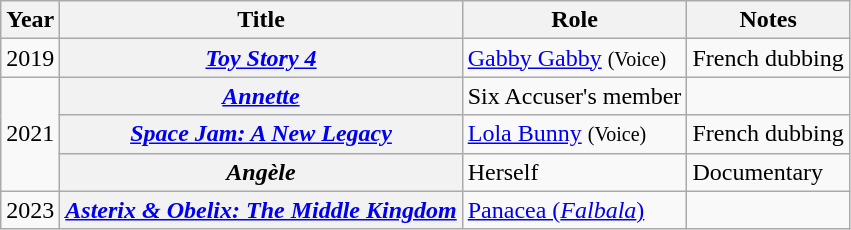<table class="wikitable plainrowheaders sortable">
<tr>
<th scope="col">Year</th>
<th scope="col">Title</th>
<th scope="col">Role</th>
<th scope="col" class="unsortable">Notes</th>
</tr>
<tr>
<td>2019</td>
<th scope=row><em><a href='#'>Toy Story 4</a></em></th>
<td><a href='#'>Gabby Gabby</a> <small>(Voice)</small></td>
<td>French dubbing</td>
</tr>
<tr>
<td rowspan=3>2021</td>
<th scope=row><em><a href='#'>Annette</a></em></th>
<td>Six Accuser's member</td>
<td></td>
</tr>
<tr>
<th scope=row><em><a href='#'>Space Jam: A New Legacy</a></em></th>
<td><a href='#'>Lola Bunny</a> <small>(Voice)</small></td>
<td>French dubbing</td>
</tr>
<tr>
<th scope=row><em>Angèle</em></th>
<td>Herself</td>
<td>Documentary</td>
</tr>
<tr>
<td>2023</td>
<th scope=row><em><a href='#'>Asterix & Obelix: The Middle Kingdom</a></em></th>
<td><a href='#'>Panacea (<em>Falbala</em>)</a></td>
<td></td>
</tr>
</table>
